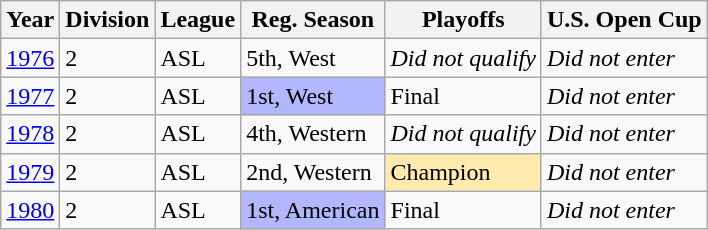<table class="wikitable">
<tr>
<th>Year</th>
<th>Division</th>
<th>League</th>
<th>Reg. Season</th>
<th>Playoffs</th>
<th>U.S. Open Cup</th>
</tr>
<tr>
<td><a href='#'>1976</a></td>
<td>2</td>
<td>ASL</td>
<td>5th, West</td>
<td><em>Did not qualify</em></td>
<td><em>Did not enter</em></td>
</tr>
<tr>
<td><a href='#'>1977</a></td>
<td>2</td>
<td>ASL</td>
<td bgcolor="B3B7FF">1st, West</td>
<td>Final</td>
<td><em>Did not enter</em></td>
</tr>
<tr>
<td><a href='#'>1978</a></td>
<td>2</td>
<td>ASL</td>
<td>4th, Western</td>
<td><em>Did not qualify</em></td>
<td><em>Did not enter</em></td>
</tr>
<tr>
<td><a href='#'>1979</a></td>
<td>2</td>
<td>ASL</td>
<td>2nd, Western</td>
<td bgcolor="FFEBAD">Champion</td>
<td><em>Did not enter</em></td>
</tr>
<tr>
<td><a href='#'>1980</a></td>
<td>2</td>
<td>ASL</td>
<td bgcolor="B3B7FF">1st, American</td>
<td>Final</td>
<td><em>Did not enter</em></td>
</tr>
</table>
